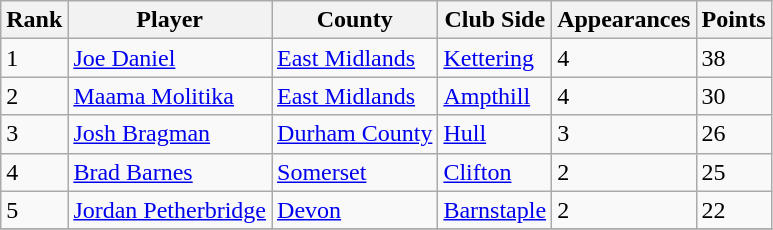<table class="wikitable">
<tr>
<th>Rank</th>
<th>Player</th>
<th>County</th>
<th>Club Side</th>
<th>Appearances</th>
<th>Points</th>
</tr>
<tr>
<td>1</td>
<td> <a href='#'>Joe Daniel</a></td>
<td><a href='#'>East Midlands</a></td>
<td><a href='#'>Kettering</a></td>
<td>4</td>
<td>38</td>
</tr>
<tr>
<td>2</td>
<td> <a href='#'>Maama Molitika</a></td>
<td><a href='#'>East Midlands</a></td>
<td><a href='#'>Ampthill</a></td>
<td>4</td>
<td>30</td>
</tr>
<tr>
<td>3</td>
<td> <a href='#'>Josh Bragman</a></td>
<td><a href='#'>Durham County</a></td>
<td><a href='#'>Hull</a></td>
<td>3</td>
<td>26</td>
</tr>
<tr>
<td>4</td>
<td> <a href='#'>Brad Barnes</a></td>
<td><a href='#'>Somerset</a></td>
<td><a href='#'>Clifton</a></td>
<td>2</td>
<td>25</td>
</tr>
<tr>
<td>5</td>
<td> <a href='#'>Jordan Petherbridge</a></td>
<td><a href='#'>Devon</a></td>
<td><a href='#'>Barnstaple</a></td>
<td>2</td>
<td>22</td>
</tr>
<tr>
</tr>
</table>
